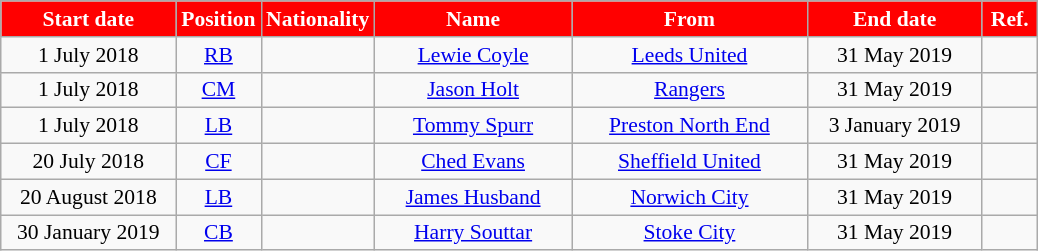<table class="wikitable"  style="text-align:center; font-size:90%; ">
<tr>
<th style="background:#FF0000; color:#FFFFFF; width:110px;">Start date</th>
<th style="background:#FF0000; color:#FFFFFF; width:50px;">Position</th>
<th style="background:#FF0000; color:#FFFFFF; width:50px;">Nationality</th>
<th style="background:#FF0000; color:#FFFFFF; width:125px;">Name</th>
<th style="background:#FF0000; color:#FFFFFF; width:150px;">From</th>
<th style="background:#FF0000; color:#FFFFFF; width:110px;">End date</th>
<th style="background:#FF0000; color:#FFFFFF; width:30px;">Ref.</th>
</tr>
<tr>
<td>1 July 2018</td>
<td><a href='#'>RB</a></td>
<td></td>
<td><a href='#'>Lewie Coyle</a></td>
<td><a href='#'>Leeds United</a></td>
<td>31 May 2019</td>
<td></td>
</tr>
<tr>
<td>1 July 2018</td>
<td><a href='#'>CM</a></td>
<td></td>
<td><a href='#'>Jason Holt</a></td>
<td> <a href='#'>Rangers</a></td>
<td>31 May 2019</td>
<td></td>
</tr>
<tr>
<td>1 July 2018</td>
<td><a href='#'>LB</a></td>
<td></td>
<td><a href='#'>Tommy Spurr</a></td>
<td><a href='#'>Preston North End</a></td>
<td>3 January 2019</td>
<td></td>
</tr>
<tr>
<td>20 July 2018</td>
<td><a href='#'>CF</a></td>
<td></td>
<td><a href='#'>Ched Evans</a></td>
<td><a href='#'>Sheffield United</a></td>
<td>31 May 2019</td>
<td></td>
</tr>
<tr>
<td>20 August 2018</td>
<td><a href='#'>LB</a></td>
<td></td>
<td><a href='#'>James Husband</a></td>
<td><a href='#'>Norwich City</a></td>
<td>31 May 2019</td>
<td></td>
</tr>
<tr>
<td>30 January 2019</td>
<td><a href='#'>CB</a></td>
<td></td>
<td><a href='#'>Harry Souttar</a></td>
<td><a href='#'>Stoke City</a></td>
<td>31 May 2019</td>
<td></td>
</tr>
</table>
